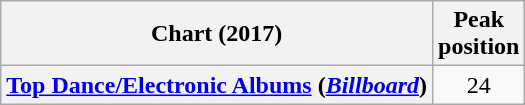<table class="wikitable sortable plainrowheaders" style="text-align:center">
<tr>
<th scope="col">Chart (2017)</th>
<th scope="col">Peak<br> position</th>
</tr>
<tr>
<th scope="row"><a href='#'>Top Dance/Electronic Albums</a> (<em><a href='#'>Billboard</a></em>)</th>
<td>24</td>
</tr>
</table>
